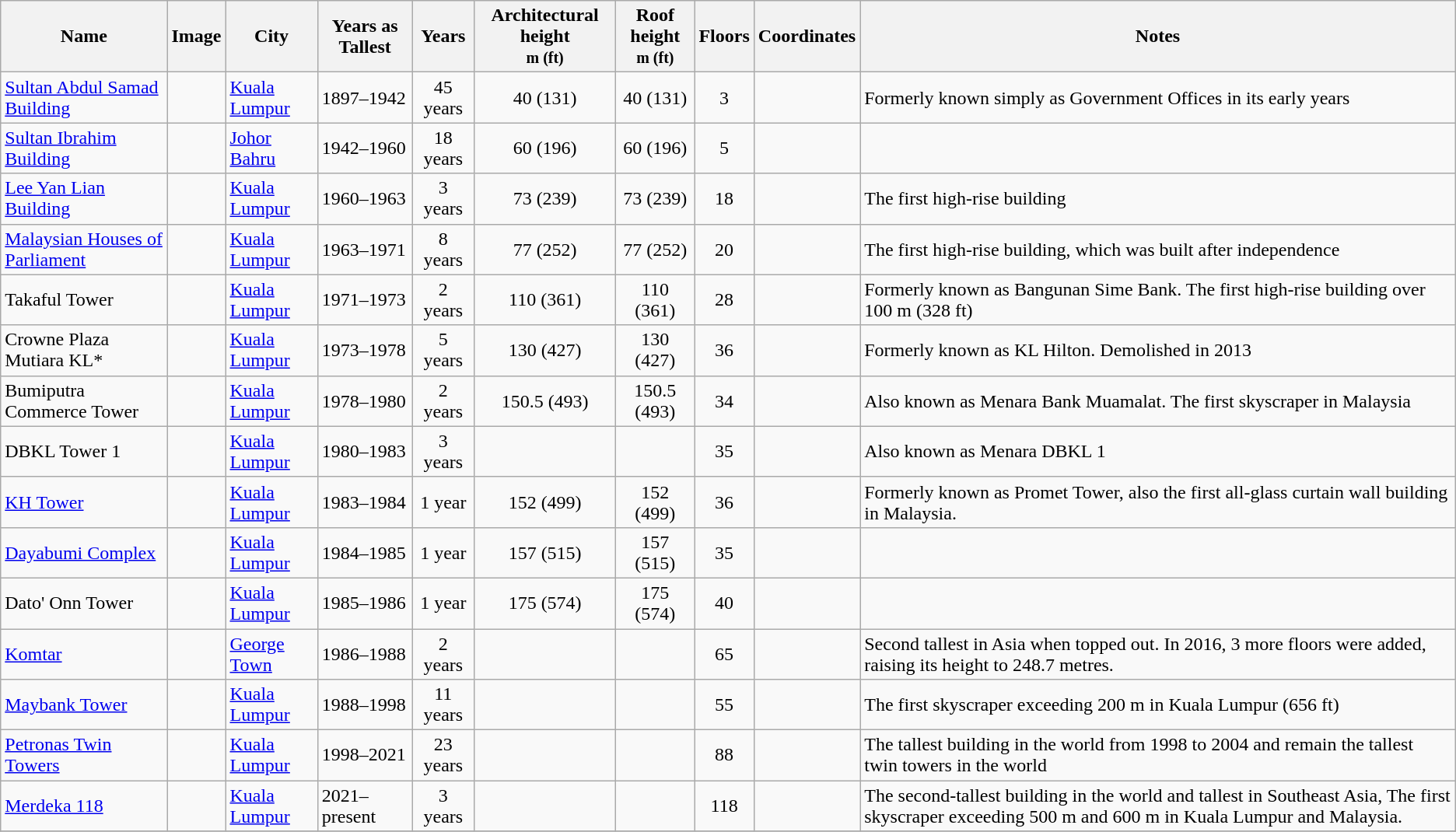<table class="wikitable sortable">
<tr>
<th>Name</th>
<th class="unsortable">Image</th>
<th class="unsortable">City</th>
<th>Years as Tallest</th>
<th>Years</th>
<th>Architectural height<br><small>m (ft)</small></th>
<th>Roof height<br><small>m (ft)</small></th>
<th>Floors</th>
<th>Coordinates</th>
<th class="unsortable">Notes</th>
</tr>
<tr>
<td><a href='#'>Sultan Abdul Samad Building</a></td>
<td></td>
<td><a href='#'>Kuala Lumpur</a></td>
<td>1897–1942</td>
<td align=center>45 years</td>
<td align=center>40 (131)</td>
<td align=center>40 (131)</td>
<td align=center>3</td>
<td></td>
<td>Formerly known simply as Government Offices in its early years</td>
</tr>
<tr>
<td><a href='#'>Sultan Ibrahim Building</a></td>
<td></td>
<td><a href='#'>Johor Bahru</a></td>
<td>1942–1960</td>
<td align=center>18 years</td>
<td align=center>60 (196)</td>
<td align=center>60 (196)</td>
<td align=center>5</td>
<td></td>
<td></td>
</tr>
<tr>
<td><a href='#'>Lee Yan Lian Building</a></td>
<td></td>
<td><a href='#'>Kuala Lumpur</a></td>
<td>1960–1963</td>
<td align=center>3 years</td>
<td align=center>73 (239)</td>
<td align=center>73 (239)</td>
<td align=center>18</td>
<td></td>
<td>The first high-rise building</td>
</tr>
<tr>
<td><a href='#'>Malaysian Houses of Parliament</a></td>
<td></td>
<td><a href='#'>Kuala Lumpur</a></td>
<td>1963–1971</td>
<td align=center>8 years</td>
<td align=center>77 (252)</td>
<td align=center>77 (252)</td>
<td align=center>20</td>
<td></td>
<td>The first high-rise building, which was built after independence</td>
</tr>
<tr>
<td>Takaful Tower</td>
<td></td>
<td><a href='#'>Kuala Lumpur</a></td>
<td>1971–1973</td>
<td align=center>2 years</td>
<td align=center>110 (361)</td>
<td align=center>110 (361)</td>
<td align=center>28</td>
<td></td>
<td>Formerly known as Bangunan Sime Bank. The first high-rise building over 100 m (328 ft)</td>
</tr>
<tr>
<td>Crowne Plaza Mutiara KL*</td>
<td></td>
<td><a href='#'>Kuala Lumpur</a></td>
<td>1973–1978</td>
<td align=center>5 years</td>
<td align=center>130 (427)</td>
<td align=center>130 (427)</td>
<td align=center>36</td>
<td></td>
<td>Formerly known as KL Hilton. Demolished in 2013</td>
</tr>
<tr>
<td>Bumiputra Commerce Tower</td>
<td></td>
<td><a href='#'>Kuala Lumpur</a></td>
<td>1978–1980</td>
<td align=center>2 years</td>
<td align=center>150.5 (493)</td>
<td align=center>150.5 (493)</td>
<td align=center>34</td>
<td></td>
<td>Also known as Menara Bank Muamalat. The first skyscraper in Malaysia</td>
</tr>
<tr>
<td>DBKL Tower 1</td>
<td></td>
<td><a href='#'>Kuala Lumpur</a></td>
<td>1980–1983</td>
<td align=center>3 years</td>
<td align=center></td>
<td align=center></td>
<td align=center>35</td>
<td></td>
<td>Also known as Menara DBKL 1</td>
</tr>
<tr>
<td><a href='#'>KH Tower</a></td>
<td></td>
<td><a href='#'>Kuala Lumpur</a></td>
<td>1983–1984</td>
<td align=center>1 year</td>
<td align=center>152 (499)</td>
<td align=center>152 (499)</td>
<td align=center>36</td>
<td></td>
<td>Formerly known as Promet Tower, also the first all-glass curtain wall building in Malaysia.</td>
</tr>
<tr>
<td><a href='#'>Dayabumi Complex</a></td>
<td></td>
<td><a href='#'>Kuala Lumpur</a></td>
<td>1984–1985</td>
<td align=center>1 year</td>
<td align=center>157 (515)</td>
<td align=center>157 (515)</td>
<td align=center>35</td>
<td></td>
<td></td>
</tr>
<tr>
<td>Dato' Onn Tower</td>
<td></td>
<td><a href='#'>Kuala Lumpur</a></td>
<td>1985–1986</td>
<td align=center>1 year</td>
<td align=center>175 (574)</td>
<td align=center>175 (574)</td>
<td align=center>40</td>
<td></td>
<td></td>
</tr>
<tr>
<td><a href='#'>Komtar</a></td>
<td></td>
<td><a href='#'>George Town</a></td>
<td>1986–1988</td>
<td align=center>2 years</td>
<td align=center></td>
<td align=center></td>
<td align=center>65</td>
<td></td>
<td>Second tallest in Asia when topped out. In 2016, 3 more floors were added, raising its height to 248.7 metres.</td>
</tr>
<tr>
<td><a href='#'>Maybank Tower</a></td>
<td></td>
<td><a href='#'>Kuala Lumpur</a></td>
<td>1988–1998</td>
<td align=center>11 years</td>
<td align=center></td>
<td align=center></td>
<td align=center>55</td>
<td></td>
<td>The first skyscraper exceeding 200 m in Kuala Lumpur (656 ft)</td>
</tr>
<tr>
<td><a href='#'>Petronas Twin Towers</a></td>
<td></td>
<td><a href='#'>Kuala Lumpur</a></td>
<td>1998–2021</td>
<td align=center>23 years</td>
<td align=center></td>
<td align=center></td>
<td align=center>88</td>
<td></td>
<td>The tallest building in the world from 1998 to 2004 and remain the tallest twin towers in the world</td>
</tr>
<tr>
<td><a href='#'>Merdeka 118</a></td>
<td></td>
<td><a href='#'>Kuala Lumpur</a></td>
<td>2021–present</td>
<td align=center>3 years</td>
<td align=center></td>
<td align=center></td>
<td align=center>118</td>
<td></td>
<td>The second-tallest building in the world and tallest in Southeast Asia, The first skyscraper exceeding 500 m and 600 m in Kuala Lumpur and Malaysia.</td>
</tr>
<tr>
</tr>
</table>
